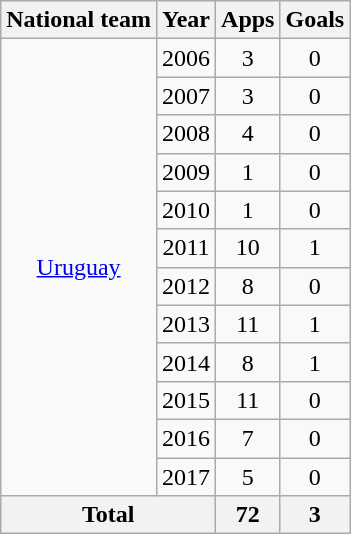<table class=wikitable style=text-align:center>
<tr>
<th>National team</th>
<th>Year</th>
<th>Apps</th>
<th>Goals</th>
</tr>
<tr>
<td rowspan=12><a href='#'>Uruguay</a></td>
<td>2006</td>
<td>3</td>
<td>0</td>
</tr>
<tr>
<td>2007</td>
<td>3</td>
<td>0</td>
</tr>
<tr>
<td>2008</td>
<td>4</td>
<td>0</td>
</tr>
<tr>
<td>2009</td>
<td>1</td>
<td>0</td>
</tr>
<tr>
<td>2010</td>
<td>1</td>
<td>0</td>
</tr>
<tr>
<td>2011</td>
<td>10</td>
<td>1</td>
</tr>
<tr>
<td>2012</td>
<td>8</td>
<td>0</td>
</tr>
<tr>
<td>2013</td>
<td>11</td>
<td>1</td>
</tr>
<tr>
<td>2014</td>
<td>8</td>
<td>1</td>
</tr>
<tr>
<td>2015</td>
<td>11</td>
<td>0</td>
</tr>
<tr>
<td>2016</td>
<td>7</td>
<td>0</td>
</tr>
<tr>
<td>2017</td>
<td>5</td>
<td>0</td>
</tr>
<tr>
<th colspan=2>Total</th>
<th>72</th>
<th>3</th>
</tr>
</table>
